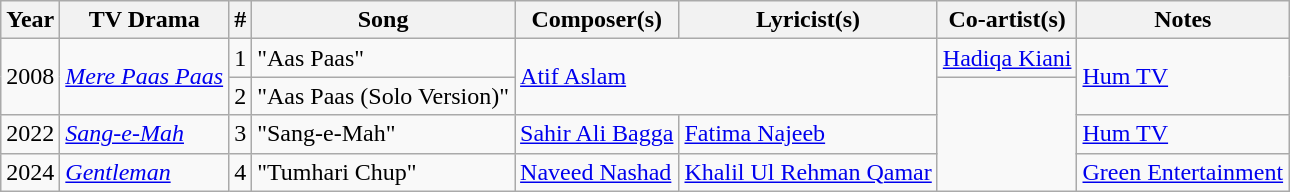<table class="wikitable plainrowheaders">
<tr>
<th scope="col">Year</th>
<th scope="col">TV Drama</th>
<th>#</th>
<th scope="col">Song</th>
<th>Composer(s)</th>
<th>Lyricist(s)</th>
<th scope="col">Co-artist(s)</th>
<th scope="col">Notes</th>
</tr>
<tr>
<td rowspan="2">2008</td>
<td rowspan="2"><em><a href='#'>Mere Paas Paas</a></em></td>
<td>1</td>
<td>"Aas Paas"</td>
<td colspan="2" rowspan="2"><a href='#'>Atif Aslam</a></td>
<td><a href='#'>Hadiqa Kiani</a></td>
<td rowspan="2"><a href='#'>Hum TV</a></td>
</tr>
<tr>
<td>2</td>
<td>"Aas Paas (Solo Version)"</td>
<td rowspan="3"></td>
</tr>
<tr>
<td>2022</td>
<td><em><a href='#'>Sang-e-Mah</a></em></td>
<td>3</td>
<td>"Sang-e-Mah"</td>
<td><a href='#'>Sahir Ali Bagga</a></td>
<td><a href='#'>Fatima Najeeb</a></td>
<td><a href='#'>Hum TV</a></td>
</tr>
<tr>
<td>2024</td>
<td><em><a href='#'>Gentleman</a></em></td>
<td>4</td>
<td>"Tumhari Chup"</td>
<td><a href='#'>Naveed Nashad</a></td>
<td><a href='#'>Khalil Ul Rehman Qamar</a></td>
<td><a href='#'>Green Entertainment</a></td>
</tr>
</table>
